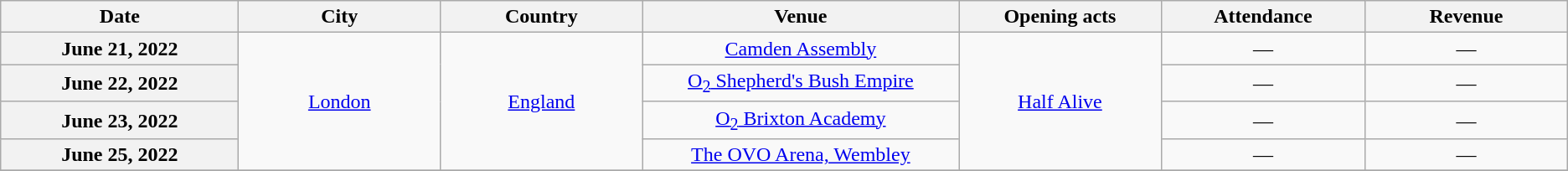<table class="wikitable plainrowheaders" style="text-align:center;">
<tr>
<th scope="col" style="width:12em;">Date</th>
<th scope="col" style="width:10em;">City</th>
<th scope="col" style="width:10em;">Country</th>
<th scope="col" style="width:16em;">Venue</th>
<th scope="col" style="width:10em;">Opening acts</th>
<th scope="col" style="width:10em;">Attendance</th>
<th scope="col" style="width:10em;">Revenue</th>
</tr>
<tr>
<th scope="row">June 21, 2022</th>
<td rowspan="4"><a href='#'>London</a></td>
<td rowspan="4"><a href='#'>England</a></td>
<td><a href='#'>Camden Assembly</a></td>
<td rowspan="4"><a href='#'>Half Alive</a></td>
<td>—</td>
<td>—</td>
</tr>
<tr>
<th scope="row">June 22, 2022</th>
<td><a href='#'>O<sub>2</sub> Shepherd's Bush Empire</a></td>
<td>—</td>
<td>—</td>
</tr>
<tr>
<th scope="row">June 23, 2022</th>
<td><a href='#'>O<sub>2</sub> Brixton Academy</a></td>
<td>—</td>
<td>—</td>
</tr>
<tr>
<th scope="row">June 25, 2022</th>
<td><a href='#'>The OVO Arena, Wembley</a></td>
<td>—</td>
<td>—</td>
</tr>
<tr>
</tr>
</table>
